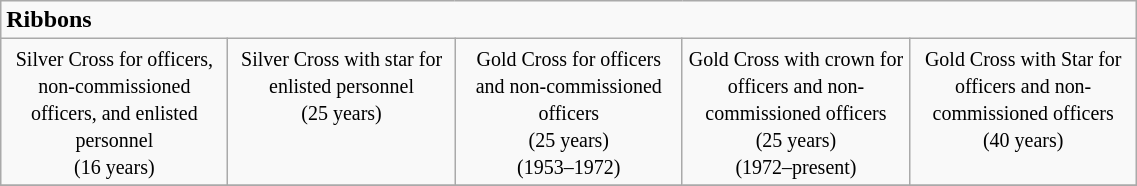<table align=center class=wikitable width=60%>
<tr>
<td colspan=5><strong>Ribbons</strong></td>
</tr>
<tr>
<td width=20% valign=top align=center><small> Silver Cross for officers, non-commissioned officers, and enlisted personnel<br>(16 years)</small></td>
<td width=20% valign=top align=center><small> Silver Cross with star for enlisted personnel<br>(25 years)</small></td>
<td width=20% valign=top align=center><small> Gold Cross for officers and non-commissioned officers<br>(25 years) <br>(1953–1972)</small></td>
<td width=20% valign=top align=center><small> Gold Cross with crown for officers and non-commissioned officers<br>(25 years) <br>(1972–present)</small></td>
<td width=20% valign=top align=center><small> Gold Cross with Star for officers and non-commissioned officers<br>(40 years)</small></td>
</tr>
<tr>
</tr>
</table>
